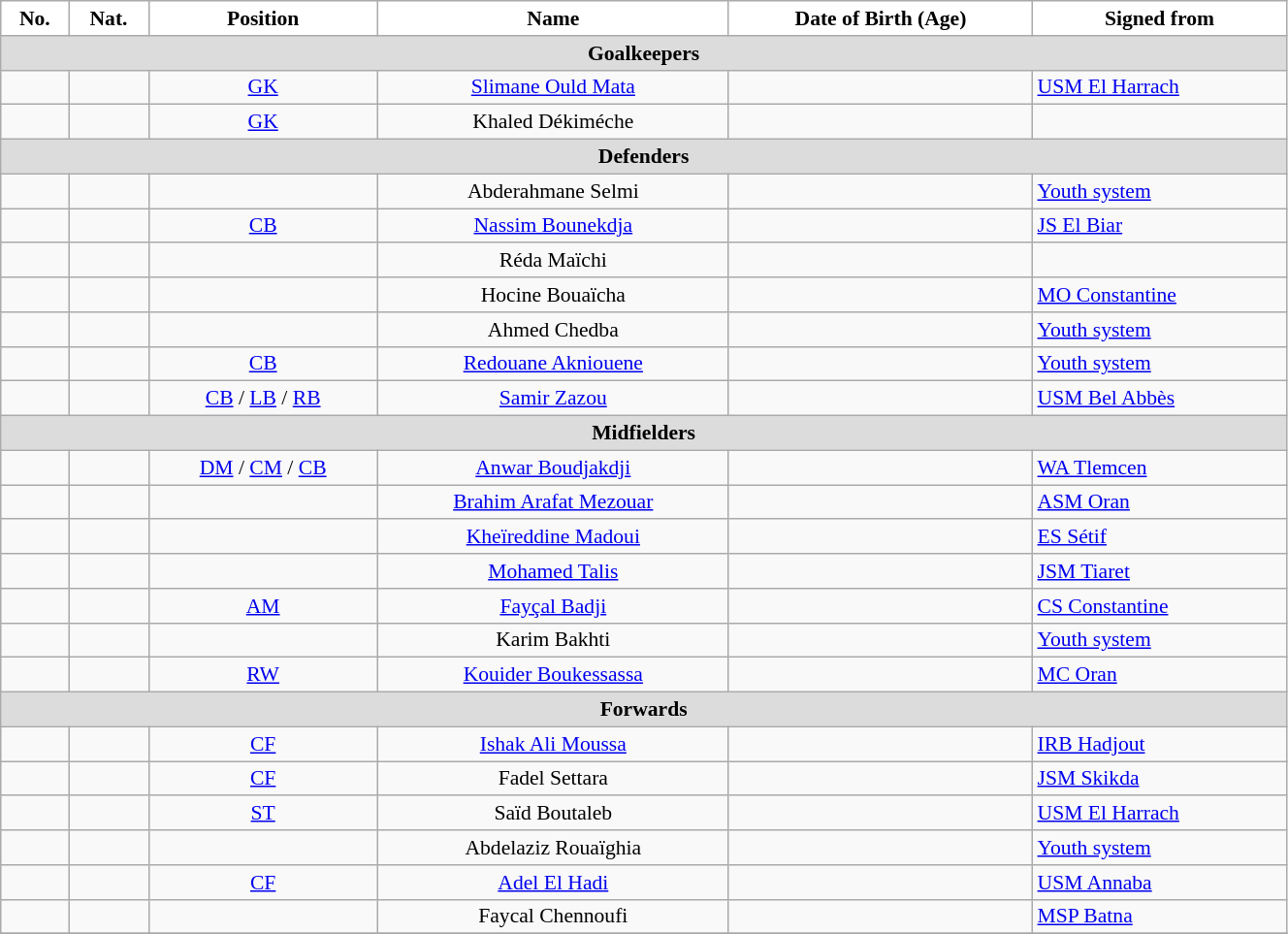<table class="wikitable" style="text-align:center; font-size:90%; width:70%">
<tr>
<th style="background:white; color:black; text-align:center;">No.</th>
<th style="background:white; color:black; text-align:center;">Nat.</th>
<th style="background:white; color:black; text-align:center;">Position</th>
<th style="background:white; color:black; text-align:center;">Name</th>
<th style="background:white; color:black; text-align:center;">Date of Birth (Age)</th>
<th style="background:white; color:black; text-align:center;">Signed from</th>
</tr>
<tr>
<th colspan=10 style="background:#DCDCDC; text-align:center;">Goalkeepers</th>
</tr>
<tr>
<td></td>
<td></td>
<td><a href='#'>GK</a></td>
<td><a href='#'>Slimane Ould Mata</a></td>
<td></td>
<td style="text-align:left"> <a href='#'>USM El Harrach</a></td>
</tr>
<tr>
<td></td>
<td></td>
<td><a href='#'>GK</a></td>
<td>Khaled Dékiméche</td>
<td></td>
<td style="text-align:left"></td>
</tr>
<tr>
<th colspan=10 style="background:#DCDCDC; text-align:center;">Defenders</th>
</tr>
<tr>
<td></td>
<td></td>
<td></td>
<td>Abderahmane Selmi</td>
<td></td>
<td style="text-align:left"> <a href='#'>Youth system</a></td>
</tr>
<tr>
<td></td>
<td></td>
<td><a href='#'>CB</a></td>
<td><a href='#'>Nassim Bounekdja</a></td>
<td></td>
<td style="text-align:left"> <a href='#'>JS El Biar</a></td>
</tr>
<tr>
<td></td>
<td></td>
<td></td>
<td>Réda Maïchi</td>
<td></td>
<td style="text-align:left"></td>
</tr>
<tr>
<td></td>
<td></td>
<td></td>
<td>Hocine Bouaïcha</td>
<td></td>
<td style="text-align:left"> <a href='#'>MO Constantine</a></td>
</tr>
<tr>
<td></td>
<td></td>
<td></td>
<td>Ahmed Chedba</td>
<td></td>
<td style="text-align:left"> <a href='#'>Youth system</a></td>
</tr>
<tr>
<td></td>
<td></td>
<td><a href='#'>CB</a></td>
<td><a href='#'>Redouane Akniouene</a></td>
<td></td>
<td style="text-align:left"> <a href='#'>Youth system</a></td>
</tr>
<tr>
<td></td>
<td></td>
<td><a href='#'>CB</a> / <a href='#'>LB</a> / <a href='#'>RB</a></td>
<td><a href='#'>Samir Zazou</a></td>
<td></td>
<td style="text-align:left"> <a href='#'>USM Bel Abbès</a></td>
</tr>
<tr>
<th colspan=10 style="background:#DCDCDC; text-align:center;">Midfielders</th>
</tr>
<tr>
<td></td>
<td></td>
<td><a href='#'>DM</a> / <a href='#'>CM</a> / <a href='#'>CB</a></td>
<td><a href='#'>Anwar Boudjakdji</a></td>
<td></td>
<td style="text-align:left"> <a href='#'>WA Tlemcen</a></td>
</tr>
<tr>
<td></td>
<td></td>
<td></td>
<td><a href='#'>Brahim Arafat Mezouar</a></td>
<td></td>
<td style="text-align:left"> <a href='#'>ASM Oran</a></td>
</tr>
<tr>
<td></td>
<td></td>
<td></td>
<td><a href='#'>Kheïreddine Madoui</a></td>
<td></td>
<td style="text-align:left"> <a href='#'>ES Sétif</a></td>
</tr>
<tr>
<td></td>
<td></td>
<td></td>
<td><a href='#'>Mohamed Talis</a></td>
<td></td>
<td style="text-align:left"> <a href='#'>JSM Tiaret</a></td>
</tr>
<tr>
<td></td>
<td></td>
<td><a href='#'>AM</a></td>
<td><a href='#'>Fayçal Badji</a></td>
<td></td>
<td style="text-align:left"> <a href='#'>CS Constantine</a></td>
</tr>
<tr>
<td></td>
<td></td>
<td></td>
<td>Karim Bakhti</td>
<td></td>
<td style="text-align:left"> <a href='#'>Youth system</a></td>
</tr>
<tr>
<td></td>
<td></td>
<td><a href='#'>RW</a></td>
<td><a href='#'>Kouider Boukessassa</a></td>
<td></td>
<td style="text-align:left"> <a href='#'>MC Oran</a></td>
</tr>
<tr>
<th colspan=10 style="background:#DCDCDC; text-align:center;">Forwards</th>
</tr>
<tr>
<td></td>
<td></td>
<td><a href='#'>CF</a></td>
<td><a href='#'>Ishak Ali Moussa</a></td>
<td></td>
<td style="text-align:left"> <a href='#'>IRB Hadjout</a></td>
</tr>
<tr>
<td></td>
<td></td>
<td><a href='#'>CF</a></td>
<td>Fadel Settara</td>
<td></td>
<td style="text-align:left"> <a href='#'>JSM Skikda</a></td>
</tr>
<tr>
<td></td>
<td></td>
<td><a href='#'>ST</a></td>
<td>Saïd Boutaleb</td>
<td></td>
<td style="text-align:left"> <a href='#'>USM El Harrach</a></td>
</tr>
<tr>
<td></td>
<td></td>
<td></td>
<td>Abdelaziz Rouaïghia</td>
<td></td>
<td style="text-align:left"> <a href='#'>Youth system</a></td>
</tr>
<tr>
<td></td>
<td></td>
<td><a href='#'>CF</a></td>
<td><a href='#'>Adel El Hadi</a></td>
<td></td>
<td style="text-align:left"> <a href='#'>USM Annaba</a></td>
</tr>
<tr>
<td></td>
<td></td>
<td></td>
<td>Faycal Chennoufi</td>
<td></td>
<td style="text-align:left"> <a href='#'>MSP Batna</a></td>
</tr>
<tr>
</tr>
</table>
